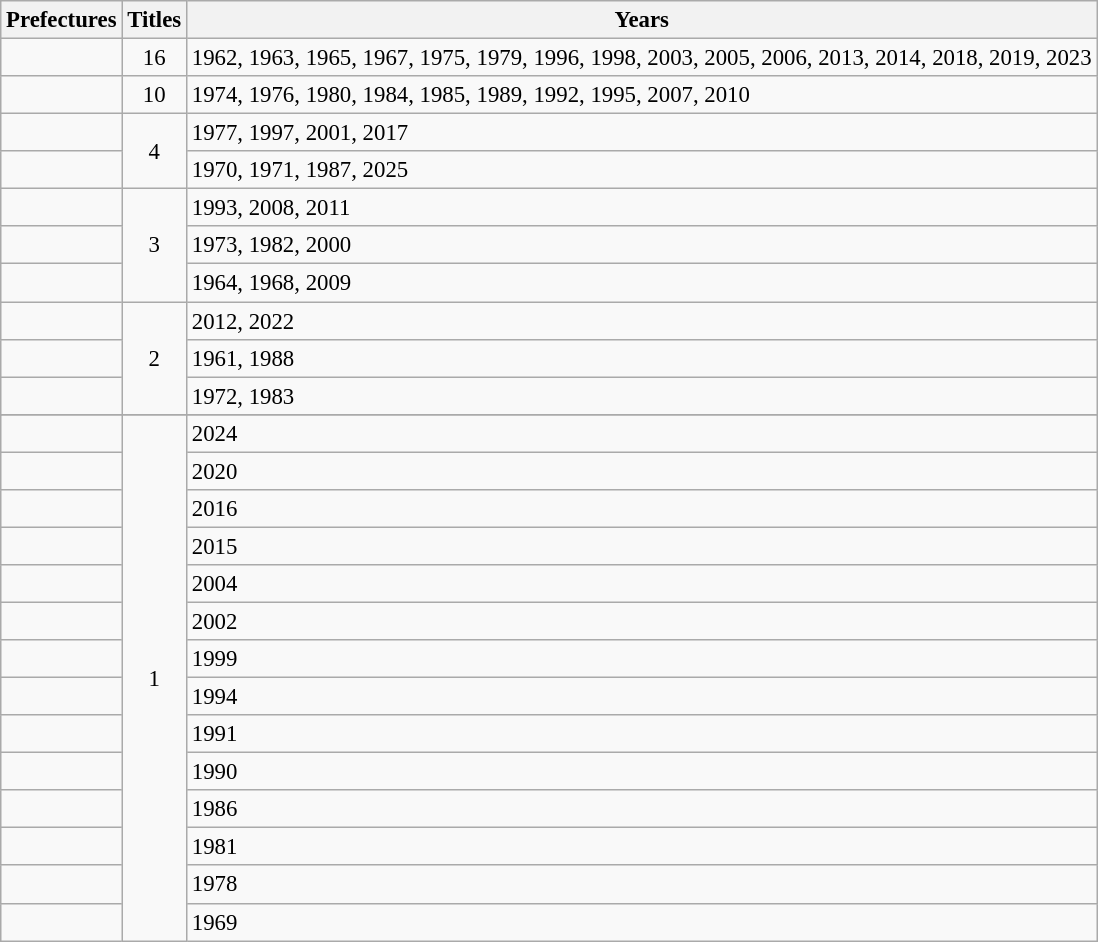<table class="wikitable sortable" style="font-size: 95%; ">
<tr>
<th>Prefectures</th>
<th>Titles</th>
<th>Years</th>
</tr>
<tr>
<td></td>
<td style="text-align:center;">16</td>
<td>1962, 1963, 1965, 1967, 1975, 1979, 1996, 1998, 2003, 2005, 2006, 2013, 2014, 2018, 2019, 2023</td>
</tr>
<tr>
<td></td>
<td style="text-align:center;">10</td>
<td>1974, 1976, 1980, 1984, 1985, 1989, 1992, 1995, 2007, 2010</td>
</tr>
<tr>
<td></td>
<td rowspan="2" style="text-align:center;">4</td>
<td>1977, 1997, 2001, 2017</td>
</tr>
<tr>
<td></td>
<td>1970, 1971, 1987, 2025</td>
</tr>
<tr>
<td></td>
<td rowspan="3" style="text-align:center;">3</td>
<td>1993, 2008, 2011</td>
</tr>
<tr>
<td></td>
<td>1973, 1982, 2000</td>
</tr>
<tr>
<td></td>
<td>1964, 1968, 2009</td>
</tr>
<tr>
<td></td>
<td rowspan="3" style="text-align:center;">2</td>
<td>2012, 2022</td>
</tr>
<tr>
<td></td>
<td>1961, 1988</td>
</tr>
<tr>
<td></td>
<td>1972, 1983</td>
</tr>
<tr>
</tr>
<tr>
<td></td>
<td rowspan="21" style="text-align:center;">1</td>
<td>2024</td>
</tr>
<tr>
<td></td>
<td>2020</td>
</tr>
<tr>
<td></td>
<td>2016</td>
</tr>
<tr>
<td></td>
<td>2015</td>
</tr>
<tr>
<td></td>
<td>2004</td>
</tr>
<tr>
<td></td>
<td>2002</td>
</tr>
<tr>
<td></td>
<td>1999</td>
</tr>
<tr>
<td></td>
<td>1994</td>
</tr>
<tr>
<td></td>
<td>1991</td>
</tr>
<tr>
<td></td>
<td>1990</td>
</tr>
<tr>
<td></td>
<td>1986</td>
</tr>
<tr>
<td></td>
<td>1981</td>
</tr>
<tr>
<td></td>
<td>1978</td>
</tr>
<tr>
<td></td>
<td>1969</td>
</tr>
</table>
